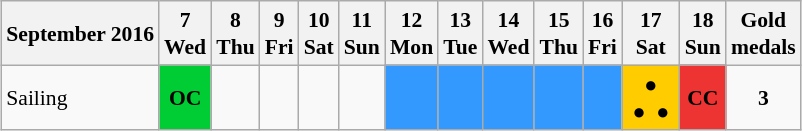<table class="wikitable" style="margin:0.5em auto; font-size:90%; line-height:1.25em;">
<tr>
<th>September 2016</th>
<th>7<br>Wed</th>
<th>8<br>Thu</th>
<th>9<br>Fri</th>
<th>10<br>Sat</th>
<th>11<br>Sun</th>
<th>12<br>Mon</th>
<th>13<br>Tue</th>
<th>14<br>Wed</th>
<th>15<br>Thu</th>
<th>16<br>Fri</th>
<th>17<br>Sat</th>
<th>18<br>Sun</th>
<th>Gold<br>medals</th>
</tr>
<tr style="text-align:center;">
<td align="left"> Sailing</td>
<td style="background:#0c3;"><strong>OC</strong></td>
<td></td>
<td></td>
<td></td>
<td></td>
<td style="background:#39f;"></td>
<td style="background:#39f;"></td>
<td style="background:#39f;"></td>
<td style="background:#39f;"></td>
<td style="background:#39f;"></td>
<td style="background:#fc0;"> ● <br> ●  ● </td>
<td style="background:#e33;"><strong>CC</strong></td>
<td><strong>3</strong></td>
</tr>
</table>
